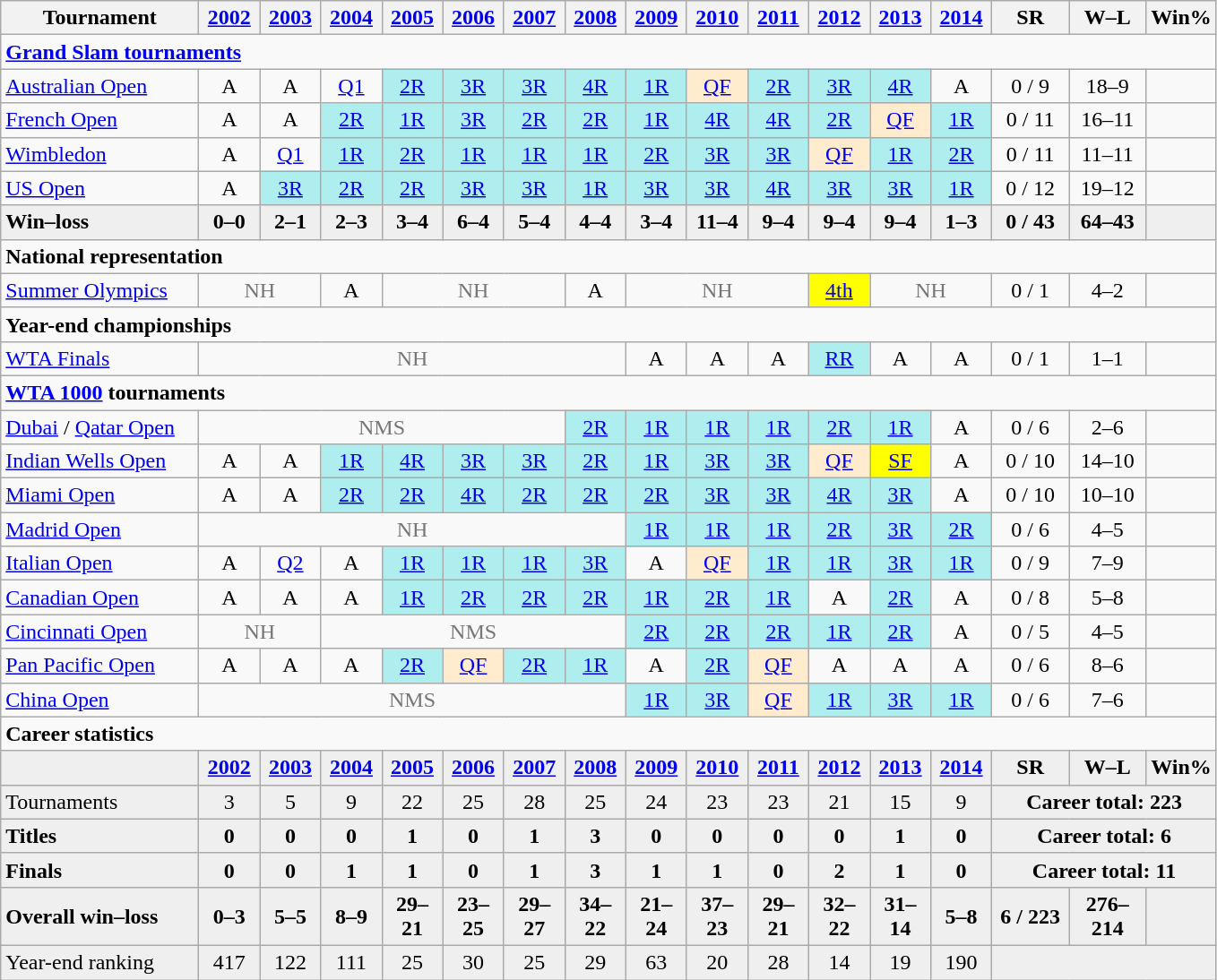<table class="wikitable nowrap" style=text-align:center>
<tr>
<th width=140>Tournament</th>
<th width=38><a href='#'>2002</a></th>
<th width=38><a href='#'>2003</a></th>
<th width=38><a href='#'>2004</a></th>
<th width=38><a href='#'>2005</a></th>
<th width=38><a href='#'>2006</a></th>
<th width=38><a href='#'>2007</a></th>
<th width=38><a href='#'>2008</a></th>
<th width=38><a href='#'>2009</a></th>
<th width=38><a href='#'>2010</a></th>
<th width=38><a href='#'>2011</a></th>
<th width=38><a href='#'>2012</a></th>
<th width=38><a href='#'>2013</a></th>
<th width=38><a href='#'>2014</a></th>
<th width=50>SR</th>
<th width=50>W–L</th>
<th>Win%</th>
</tr>
<tr>
<td align="left" colspan="17"><strong><a href='#'>Grand Slam tournaments</a></strong></td>
</tr>
<tr>
<td align="left"><a href='#'>Australian Open</a></td>
<td>A</td>
<td>A</td>
<td><a href='#'>Q1</a></td>
<td bgcolor="afeeee"><a href='#'>2R</a></td>
<td bgcolor="afeeee"><a href='#'>3R</a></td>
<td bgcolor="afeeee"><a href='#'>3R</a></td>
<td bgcolor="afeeee"><a href='#'>4R</a></td>
<td bgcolor="afeeee"><a href='#'>1R</a></td>
<td bgcolor="ffebcd"><a href='#'>QF</a></td>
<td bgcolor="afeeee"><a href='#'>2R</a></td>
<td bgcolor="afeeee"><a href='#'>3R</a></td>
<td bgcolor="afeeee"><a href='#'>4R</a></td>
<td>A</td>
<td>0 / 9</td>
<td>18–9</td>
<td></td>
</tr>
<tr>
<td align="left"><a href='#'>French Open</a></td>
<td>A</td>
<td>A</td>
<td bgcolor="afeeee"><a href='#'>2R</a></td>
<td bgcolor="afeeee"><a href='#'>1R</a></td>
<td bgcolor="afeeee"><a href='#'>3R</a></td>
<td bgcolor="afeeee"><a href='#'>2R</a></td>
<td bgcolor="afeeee"><a href='#'>2R</a></td>
<td bgcolor="afeeee"><a href='#'>1R</a></td>
<td bgcolor="afeeee"><a href='#'>4R</a></td>
<td bgcolor="afeeee"><a href='#'>4R</a></td>
<td bgcolor="afeeee"><a href='#'>2R</a></td>
<td bgcolor="ffebcd"><a href='#'>QF</a></td>
<td bgcolor="afeeee"><a href='#'>1R</a></td>
<td>0 / 11</td>
<td>16–11</td>
<td></td>
</tr>
<tr>
<td align="left"><a href='#'>Wimbledon</a></td>
<td>A</td>
<td><a href='#'>Q1</a></td>
<td bgcolor="afeeee"><a href='#'>1R</a></td>
<td bgcolor="afeeee"><a href='#'>2R</a></td>
<td bgcolor="afeeee"><a href='#'>1R</a></td>
<td bgcolor="afeeee"><a href='#'>1R</a></td>
<td bgcolor="afeeee"><a href='#'>1R</a></td>
<td bgcolor="afeeee"><a href='#'>2R</a></td>
<td bgcolor="afeeee"><a href='#'>3R</a></td>
<td bgcolor="afeeee"><a href='#'>3R</a></td>
<td bgcolor="ffebcd"><a href='#'>QF</a></td>
<td bgcolor="afeeee"><a href='#'>1R</a></td>
<td bgcolor="afeeee"><a href='#'>2R</a></td>
<td>0 / 11</td>
<td>11–11</td>
<td></td>
</tr>
<tr>
<td align="left"><a href='#'>US Open</a></td>
<td>A</td>
<td bgcolor="afeeee"><a href='#'>3R</a></td>
<td bgcolor="afeeee"><a href='#'>2R</a></td>
<td bgcolor="afeeee"><a href='#'>2R</a></td>
<td bgcolor="afeeee"><a href='#'>3R</a></td>
<td bgcolor="afeeee"><a href='#'>3R</a></td>
<td bgcolor="afeeee"><a href='#'>1R</a></td>
<td bgcolor="afeeee"><a href='#'>3R</a></td>
<td bgcolor="afeeee"><a href='#'>3R</a></td>
<td bgcolor="afeeee"><a href='#'>4R</a></td>
<td bgcolor="afeeee"><a href='#'>3R</a></td>
<td bgcolor="afeeee"><a href='#'>3R</a></td>
<td bgcolor="afeeee"><a href='#'>1R</a></td>
<td>0 / 12</td>
<td>19–12</td>
<td></td>
</tr>
<tr style="background:#efefef;font-weight:bold">
<td style="text-align:left">Win–loss</td>
<td>0–0</td>
<td>2–1</td>
<td>2–3</td>
<td>3–4</td>
<td>6–4</td>
<td>5–4</td>
<td>4–4</td>
<td>3–4</td>
<td>11–4</td>
<td>9–4</td>
<td>9–4</td>
<td>9–4</td>
<td>1–3</td>
<td>0 / 43</td>
<td>64–43</td>
<td></td>
</tr>
<tr>
<td colspan="17" align="left"><strong>National representation</strong></td>
</tr>
<tr>
<td align="left"><a href='#'>Summer Olympics</a></td>
<td colspan="2" style="color:#767676">NH</td>
<td>A</td>
<td colspan="3" style="color:#767676">NH</td>
<td>A</td>
<td colspan="3" style="color:#767676">NH</td>
<td bgcolor="yellow"><a href='#'>4th</a></td>
<td colspan="2" style="color:#767676">NH</td>
<td>0 / 1</td>
<td>4–2</td>
<td></td>
</tr>
<tr>
<td colspan="17" align="left"><strong>Year-end championships</strong></td>
</tr>
<tr>
<td align="left"><a href='#'>WTA Finals</a></td>
<td colspan="7" style="color:#767676">NH</td>
<td>A</td>
<td>A</td>
<td>A</td>
<td bgcolor="afeeee"><a href='#'>RR</a></td>
<td>A</td>
<td>A</td>
<td>0 / 1</td>
<td>1–1</td>
<td></td>
</tr>
<tr>
<td colspan="17" align="left"><strong><a href='#'>WTA 1000</a> tournaments</strong></td>
</tr>
<tr>
<td align="left"><a href='#'>Dubai</a> / <a href='#'>Qatar Open</a></td>
<td colspan="6" style="color:#767676">NMS</td>
<td bgcolor="afeeee"><a href='#'>2R</a></td>
<td bgcolor="afeeee"><a href='#'>1R</a></td>
<td bgcolor="afeeee"><a href='#'>1R</a></td>
<td bgcolor="afeeee"><a href='#'>1R</a></td>
<td bgcolor="afeeee"><a href='#'>2R</a></td>
<td bgcolor="afeeee"><a href='#'>1R</a></td>
<td>A</td>
<td>0 / 6</td>
<td>2–6</td>
<td></td>
</tr>
<tr>
<td align="left"><a href='#'>Indian Wells Open</a></td>
<td>A</td>
<td>A</td>
<td bgcolor="afeeee"><a href='#'>1R</a></td>
<td bgcolor="afeeee"><a href='#'>4R</a></td>
<td bgcolor="afeeee"><a href='#'>3R</a></td>
<td bgcolor="afeeee"><a href='#'>3R</a></td>
<td bgcolor="afeeee"><a href='#'>2R</a></td>
<td bgcolor="afeeee"><a href='#'>1R</a></td>
<td bgcolor="afeeee"><a href='#'>3R</a></td>
<td bgcolor="afeeee"><a href='#'>3R</a></td>
<td bgcolor="ffebcd"><a href='#'>QF</a></td>
<td bgcolor="yellow"><a href='#'>SF</a></td>
<td>A</td>
<td>0 / 10</td>
<td>14–10</td>
<td></td>
</tr>
<tr>
<td align="left"><a href='#'>Miami Open</a></td>
<td>A</td>
<td>A</td>
<td bgcolor="afeeee"><a href='#'>2R</a></td>
<td bgcolor="afeeee"><a href='#'>2R</a></td>
<td bgcolor="afeeee"><a href='#'>4R</a></td>
<td bgcolor="afeeee"><a href='#'>2R</a></td>
<td bgcolor="afeeee"><a href='#'>2R</a></td>
<td bgcolor="afeeee"><a href='#'>2R</a></td>
<td bgcolor="afeeee"><a href='#'>3R</a></td>
<td bgcolor="afeeee"><a href='#'>3R</a></td>
<td bgcolor="afeeee"><a href='#'>4R</a></td>
<td bgcolor="afeeee"><a href='#'>3R</a></td>
<td>A</td>
<td>0 / 10</td>
<td>10–10</td>
<td></td>
</tr>
<tr>
<td align="left"><a href='#'>Madrid Open</a></td>
<td colspan="7" style="color:#767676">NH</td>
<td bgcolor="afeeee"><a href='#'>1R</a></td>
<td bgcolor="afeeee"><a href='#'>1R</a></td>
<td bgcolor="afeeee"><a href='#'>1R</a></td>
<td bgcolor="afeeee"><a href='#'>2R</a></td>
<td bgcolor="afeeee"><a href='#'>3R</a></td>
<td bgcolor="afeeee"><a href='#'>2R</a></td>
<td>0 / 6</td>
<td>4–5</td>
<td></td>
</tr>
<tr>
<td align="left"><a href='#'>Italian Open</a></td>
<td>A</td>
<td><a href='#'>Q2</a></td>
<td>A</td>
<td bgcolor="afeeee"><a href='#'>1R</a></td>
<td bgcolor="afeeee"><a href='#'>1R</a></td>
<td bgcolor="afeeee"><a href='#'>1R</a></td>
<td bgcolor="afeeee"><a href='#'>3R</a></td>
<td>A</td>
<td bgcolor="ffebcd"><a href='#'>QF</a></td>
<td bgcolor="afeeee"><a href='#'>1R</a></td>
<td bgcolor="afeeee"><a href='#'>1R</a></td>
<td bgcolor="afeeee"><a href='#'>3R</a></td>
<td bgcolor="afeeee"><a href='#'>1R</a></td>
<td>0 / 9</td>
<td>7–9</td>
<td></td>
</tr>
<tr>
<td align="left"><a href='#'>Canadian Open</a></td>
<td>A</td>
<td>A</td>
<td>A</td>
<td bgcolor="afeeee"><a href='#'>1R</a></td>
<td bgcolor="afeeee"><a href='#'>2R</a></td>
<td bgcolor="afeeee"><a href='#'>2R</a></td>
<td bgcolor="afeeee"><a href='#'>2R</a></td>
<td bgcolor="afeeee"><a href='#'>1R</a></td>
<td bgcolor="afeeee"><a href='#'>2R</a></td>
<td bgcolor="afeeee"><a href='#'>1R</a></td>
<td>A</td>
<td bgcolor="afeeee"><a href='#'>2R</a></td>
<td>A</td>
<td>0 / 8</td>
<td>5–8</td>
<td></td>
</tr>
<tr>
<td align="left"><a href='#'>Cincinnati Open</a></td>
<td colspan="2" style="color:#767676">NH</td>
<td colspan="5" style="color:#767676">NMS</td>
<td bgcolor="afeeee"><a href='#'>2R</a></td>
<td bgcolor="afeeee"><a href='#'>2R</a></td>
<td bgcolor="afeeee"><a href='#'>2R</a></td>
<td bgcolor="afeeee"><a href='#'>1R</a></td>
<td bgcolor="afeeee"><a href='#'>2R</a></td>
<td>A</td>
<td>0 / 5</td>
<td>4–5</td>
<td></td>
</tr>
<tr>
<td align="left"><a href='#'>Pan Pacific Open</a></td>
<td>A</td>
<td>A</td>
<td>A</td>
<td bgcolor="afeeee"><a href='#'>2R</a></td>
<td bgcolor="ffebcd"><a href='#'>QF</a></td>
<td bgcolor="afeeee"><a href='#'>2R</a></td>
<td bgcolor="afeeee"><a href='#'>1R</a></td>
<td>A</td>
<td bgcolor="afeeee"><a href='#'>2R</a></td>
<td bgcolor="ffebcd"><a href='#'>QF</a></td>
<td>A</td>
<td>A</td>
<td>A</td>
<td>0 / 6</td>
<td>8–6</td>
<td></td>
</tr>
<tr>
<td align="left"><a href='#'>China Open</a></td>
<td colspan="7" style="color:#767676">NMS</td>
<td bgcolor="afeeee"><a href='#'>1R</a></td>
<td bgcolor="afeeee"><a href='#'>3R</a></td>
<td bgcolor="ffebcd"><a href='#'>QF</a></td>
<td bgcolor="afeeee"><a href='#'>1R</a></td>
<td bgcolor="afeeee"><a href='#'>3R</a></td>
<td bgcolor="afeeee"><a href='#'>1R</a></td>
<td>0 / 6</td>
<td>7–6</td>
<td></td>
</tr>
<tr>
<td align="left" colspan="17"><strong>Career statistics</strong></td>
</tr>
<tr style=background:#efefef;font-weight:bold>
<td></td>
<td><a href='#'>2002</a></td>
<td><a href='#'>2003</a></td>
<td><a href='#'>2004</a></td>
<td><a href='#'>2005</a></td>
<td><a href='#'>2006</a></td>
<td><a href='#'>2007</a></td>
<td><a href='#'>2008</a></td>
<td><a href='#'>2009</a></td>
<td><a href='#'>2010</a></td>
<td><a href='#'>2011</a></td>
<td><a href='#'>2012</a></td>
<td><a href='#'>2013</a></td>
<td><a href='#'>2014</a></td>
<td>SR</td>
<td>W–L</td>
<td>Win%</td>
</tr>
<tr bgcolor=efefef>
<td align=left>Tournaments</td>
<td>3</td>
<td>5</td>
<td>9</td>
<td>22</td>
<td>25</td>
<td>28</td>
<td>25</td>
<td>24</td>
<td>23</td>
<td>23</td>
<td>21</td>
<td>15</td>
<td>9</td>
<td colspan="3"><strong>Career total: 223</strong></td>
</tr>
<tr style=background:#efefef;font-weight:bold>
<td style="text-align:left">Titles</td>
<td>0</td>
<td>0</td>
<td>0</td>
<td>1</td>
<td>0</td>
<td>1</td>
<td>3</td>
<td>0</td>
<td>0</td>
<td>0</td>
<td>0</td>
<td>1</td>
<td>0</td>
<td colspan="3">Career total: 6</td>
</tr>
<tr style=background:#efefef;font-weight:bold>
<td style=text-align:left>Finals</td>
<td>0</td>
<td>0</td>
<td>1</td>
<td>1</td>
<td>0</td>
<td>1</td>
<td>3</td>
<td>1</td>
<td>1</td>
<td>0</td>
<td>2</td>
<td>1</td>
<td>0</td>
<td colspan="3">Career total: 11</td>
</tr>
<tr style=background:#efefef;font-weight:bold>
<td style="text-align:left">Overall win–loss</td>
<td>0–3</td>
<td>5–5</td>
<td>8–9</td>
<td>29–21</td>
<td>23–25</td>
<td>29–27</td>
<td>34–22</td>
<td>21–24</td>
<td>37–23</td>
<td>29–21</td>
<td>32–22</td>
<td>31–14</td>
<td>5–8</td>
<td>6 / 223</td>
<td>276–214</td>
<td></td>
</tr>
<tr bgcolor=efefef>
<td align=left>Year-end ranking</td>
<td>417</td>
<td>122</td>
<td>111</td>
<td>25</td>
<td>30</td>
<td>25</td>
<td>29</td>
<td>63</td>
<td>20</td>
<td>28</td>
<td>14</td>
<td>19</td>
<td>190</td>
<td colspan="3"></td>
</tr>
</table>
